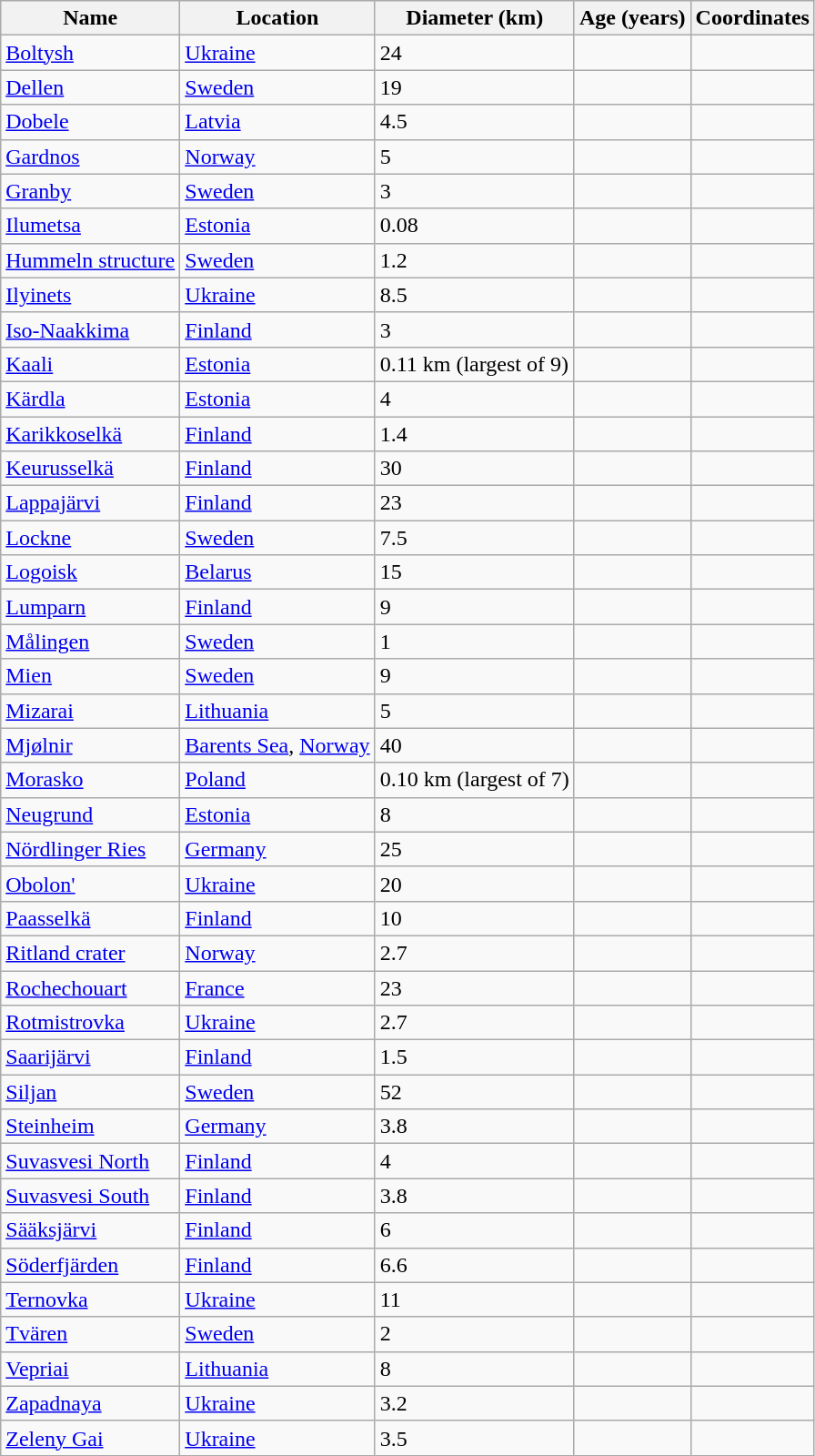<table class="wikitable sortable">
<tr>
<th>Name</th>
<th>Location</th>
<th>Diameter (km)</th>
<th>Age (years)</th>
<th>Coordinates</th>
</tr>
<tr>
<td><a href='#'>Boltysh</a></td>
<td><a href='#'>Ukraine</a></td>
<td>24</td>
<td></td>
<td align=right></td>
</tr>
<tr>
<td><a href='#'>Dellen</a></td>
<td><a href='#'>Sweden</a></td>
<td>19</td>
<td></td>
<td align=right></td>
</tr>
<tr>
<td><a href='#'>Dobele</a></td>
<td><a href='#'>Latvia</a></td>
<td>4.5</td>
<td></td>
<td align=right></td>
</tr>
<tr>
<td><a href='#'>Gardnos</a></td>
<td><a href='#'>Norway</a></td>
<td>5</td>
<td></td>
<td align=right></td>
</tr>
<tr>
<td><a href='#'>Granby</a></td>
<td><a href='#'>Sweden</a></td>
<td>3</td>
<td></td>
<td align=right></td>
</tr>
<tr>
<td><a href='#'>Ilumetsa</a></td>
<td><a href='#'>Estonia</a></td>
<td>0.08</td>
<td></td>
<td align=right></td>
</tr>
<tr>
<td><a href='#'>Hummeln structure</a></td>
<td><a href='#'>Sweden</a></td>
<td>1.2</td>
<td></td>
<td align=right></td>
</tr>
<tr>
<td><a href='#'>Ilyinets</a></td>
<td><a href='#'>Ukraine</a></td>
<td>8.5</td>
<td></td>
<td align=right></td>
</tr>
<tr>
<td><a href='#'>Iso-Naakkima</a></td>
<td><a href='#'>Finland</a></td>
<td>3</td>
<td></td>
<td align=right></td>
</tr>
<tr>
<td><a href='#'>Kaali</a></td>
<td><a href='#'>Estonia</a></td>
<td>0.11 km (largest of 9)</td>
<td></td>
<td align=right></td>
</tr>
<tr>
<td><a href='#'>Kärdla</a></td>
<td><a href='#'>Estonia</a></td>
<td>4</td>
<td></td>
<td align=right></td>
</tr>
<tr>
<td><a href='#'>Karikkoselkä</a></td>
<td><a href='#'>Finland</a></td>
<td>1.4</td>
<td></td>
<td align=right></td>
</tr>
<tr>
<td><a href='#'>Keurusselkä</a></td>
<td><a href='#'>Finland</a></td>
<td>30</td>
<td></td>
<td align=right></td>
</tr>
<tr>
<td><a href='#'>Lappajärvi</a></td>
<td><a href='#'>Finland</a></td>
<td>23</td>
<td></td>
<td align=right></td>
</tr>
<tr>
<td><a href='#'>Lockne</a></td>
<td><a href='#'>Sweden</a></td>
<td>7.5</td>
<td></td>
<td align=right></td>
</tr>
<tr>
<td><a href='#'>Logoisk</a></td>
<td><a href='#'>Belarus</a></td>
<td>15</td>
<td></td>
<td align=right></td>
</tr>
<tr>
<td><a href='#'>Lumparn</a></td>
<td><a href='#'>Finland</a></td>
<td>9</td>
<td></td>
<td align=right></td>
</tr>
<tr>
<td><a href='#'>Målingen</a></td>
<td><a href='#'>Sweden</a></td>
<td>1</td>
<td></td>
<td align=right></td>
</tr>
<tr>
<td><a href='#'>Mien</a></td>
<td><a href='#'>Sweden</a></td>
<td>9</td>
<td></td>
<td align=right></td>
</tr>
<tr>
<td><a href='#'>Mizarai</a></td>
<td><a href='#'>Lithuania</a></td>
<td>5</td>
<td></td>
<td align=right></td>
</tr>
<tr>
<td><a href='#'>Mjølnir</a></td>
<td><a href='#'>Barents Sea</a>, <a href='#'>Norway</a></td>
<td>40</td>
<td></td>
<td align=right></td>
</tr>
<tr>
<td><a href='#'>Morasko</a></td>
<td><a href='#'>Poland</a></td>
<td>0.10 km (largest of 7)</td>
<td></td>
<td align=right></td>
</tr>
<tr>
<td><a href='#'>Neugrund</a></td>
<td><a href='#'>Estonia</a></td>
<td>8</td>
<td></td>
<td align=right></td>
</tr>
<tr>
<td><a href='#'>Nördlinger Ries</a></td>
<td><a href='#'>Germany</a></td>
<td>25</td>
<td></td>
<td align=right></td>
</tr>
<tr>
<td><a href='#'>Obolon'</a></td>
<td><a href='#'>Ukraine</a></td>
<td>20</td>
<td></td>
<td align=right></td>
</tr>
<tr>
<td><a href='#'>Paasselkä</a></td>
<td><a href='#'>Finland</a></td>
<td>10</td>
<td></td>
<td align=right></td>
</tr>
<tr>
<td><a href='#'>Ritland crater</a></td>
<td><a href='#'>Norway</a></td>
<td>2.7</td>
<td></td>
<td align=right></td>
</tr>
<tr>
<td><a href='#'>Rochechouart</a></td>
<td><a href='#'>France</a></td>
<td>23</td>
<td></td>
<td align=right></td>
</tr>
<tr>
<td><a href='#'>Rotmistrovka</a></td>
<td><a href='#'>Ukraine</a></td>
<td>2.7</td>
<td></td>
<td align=right></td>
</tr>
<tr>
<td><a href='#'>Saarijärvi</a></td>
<td><a href='#'>Finland</a></td>
<td>1.5</td>
<td></td>
<td align=right></td>
</tr>
<tr>
<td><a href='#'>Siljan</a></td>
<td><a href='#'>Sweden</a></td>
<td>52</td>
<td></td>
<td align=right></td>
</tr>
<tr>
<td><a href='#'>Steinheim</a></td>
<td><a href='#'>Germany</a></td>
<td>3.8</td>
<td></td>
<td align=right></td>
</tr>
<tr>
<td><a href='#'>Suvasvesi North</a></td>
<td><a href='#'>Finland</a></td>
<td>4</td>
<td></td>
<td align=right></td>
</tr>
<tr>
<td><a href='#'>Suvasvesi South</a></td>
<td><a href='#'>Finland</a></td>
<td>3.8</td>
<td></td>
<td align=right></td>
</tr>
<tr>
<td><a href='#'>Sääksjärvi</a></td>
<td><a href='#'>Finland</a></td>
<td>6</td>
<td></td>
<td align=right></td>
</tr>
<tr>
<td><a href='#'>Söderfjärden</a></td>
<td><a href='#'>Finland</a></td>
<td>6.6</td>
<td></td>
<td align=right></td>
</tr>
<tr>
<td><a href='#'>Ternovka</a></td>
<td><a href='#'>Ukraine</a></td>
<td>11</td>
<td></td>
<td align=right></td>
</tr>
<tr>
<td><a href='#'>Tvären</a></td>
<td><a href='#'>Sweden</a></td>
<td>2</td>
<td></td>
<td align=right></td>
</tr>
<tr>
<td><a href='#'>Vepriai</a></td>
<td><a href='#'>Lithuania</a></td>
<td>8</td>
<td></td>
<td align=right></td>
</tr>
<tr>
<td><a href='#'>Zapadnaya</a></td>
<td><a href='#'>Ukraine</a></td>
<td>3.2</td>
<td></td>
<td align=right></td>
</tr>
<tr>
<td><a href='#'>Zeleny Gai</a></td>
<td><a href='#'>Ukraine</a></td>
<td>3.5</td>
<td></td>
<td align=right></td>
</tr>
</table>
